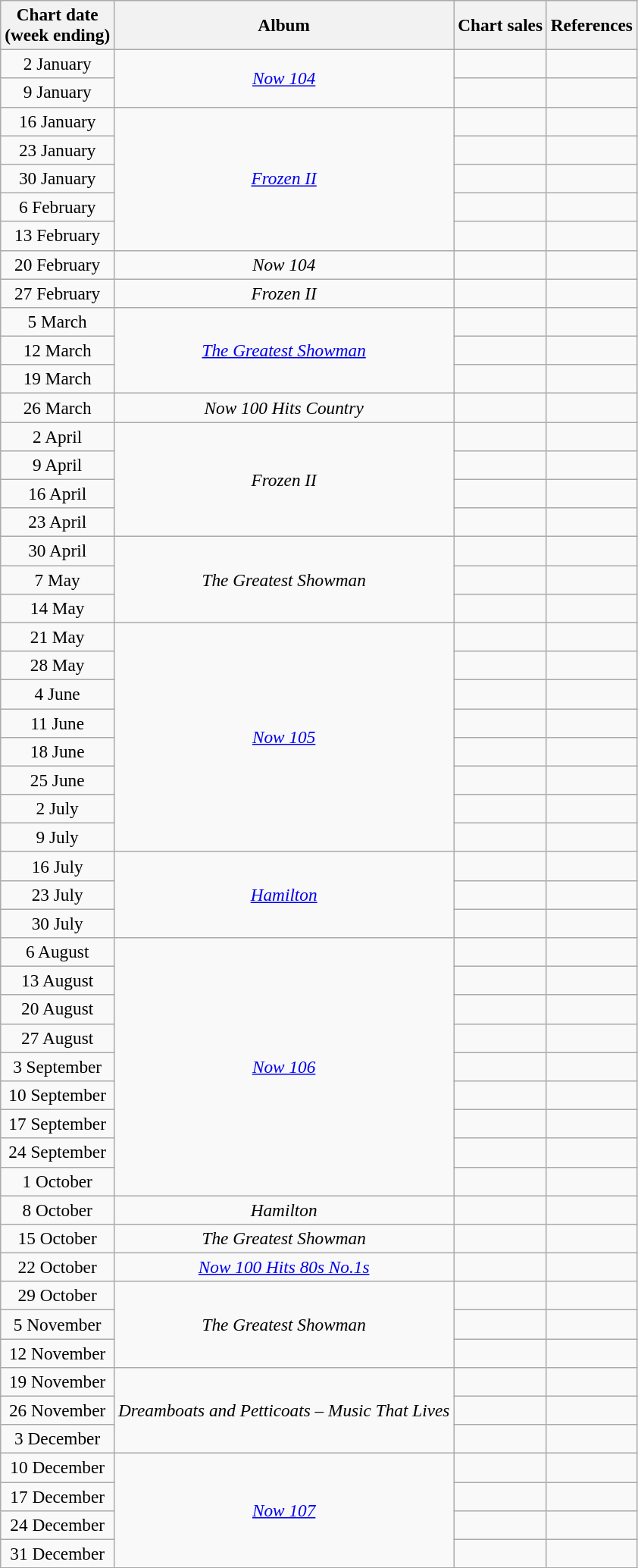<table class="wikitable" style="font-size:97%; text-align:center;">
<tr>
<th>Chart date<br>(week ending)</th>
<th>Album</th>
<th>Chart sales</th>
<th>References</th>
</tr>
<tr>
<td>2 January</td>
<td rowspan="2"><em><a href='#'>Now 104</a></em></td>
<td></td>
<td></td>
</tr>
<tr>
<td>9 January</td>
<td></td>
<td></td>
</tr>
<tr>
<td>16 January</td>
<td rowspan="5"><em><a href='#'>Frozen II</a></em></td>
<td></td>
<td></td>
</tr>
<tr>
<td>23 January</td>
<td></td>
<td></td>
</tr>
<tr>
<td>30 January</td>
<td></td>
<td></td>
</tr>
<tr>
<td>6 February</td>
<td></td>
<td></td>
</tr>
<tr>
<td>13 February</td>
<td></td>
<td></td>
</tr>
<tr>
<td>20 February</td>
<td><em>Now 104</em></td>
<td></td>
<td></td>
</tr>
<tr>
<td>27 February</td>
<td><em>Frozen II</em></td>
<td></td>
<td></td>
</tr>
<tr>
<td>5 March</td>
<td rowspan="3"><em><a href='#'>The Greatest Showman</a></em></td>
<td></td>
<td></td>
</tr>
<tr>
<td>12 March</td>
<td></td>
<td></td>
</tr>
<tr>
<td>19 March</td>
<td></td>
<td></td>
</tr>
<tr>
<td>26 March</td>
<td><em>Now 100 Hits Country</em></td>
<td></td>
<td></td>
</tr>
<tr>
<td>2 April</td>
<td rowspan="4"><em>Frozen II</em></td>
<td></td>
<td></td>
</tr>
<tr>
<td>9 April</td>
<td></td>
<td></td>
</tr>
<tr>
<td>16 April</td>
<td></td>
<td></td>
</tr>
<tr>
<td>23 April</td>
<td></td>
<td></td>
</tr>
<tr>
<td>30 April</td>
<td rowspan="3"><em>The Greatest Showman</em></td>
<td></td>
<td></td>
</tr>
<tr>
<td>7 May</td>
<td></td>
<td></td>
</tr>
<tr>
<td>14 May</td>
<td></td>
<td></td>
</tr>
<tr>
<td>21 May</td>
<td rowspan="8"><em><a href='#'>Now 105</a></em></td>
<td></td>
<td></td>
</tr>
<tr>
<td>28 May</td>
<td></td>
<td></td>
</tr>
<tr>
<td>4 June</td>
<td></td>
<td></td>
</tr>
<tr>
<td>11 June</td>
<td></td>
<td></td>
</tr>
<tr>
<td>18 June</td>
<td></td>
<td></td>
</tr>
<tr>
<td>25 June</td>
<td></td>
<td></td>
</tr>
<tr>
<td>2 July</td>
<td></td>
<td></td>
</tr>
<tr>
<td>9 July</td>
<td></td>
<td></td>
</tr>
<tr>
<td>16 July</td>
<td rowspan="3"><em><a href='#'>Hamilton</a></em></td>
<td></td>
<td></td>
</tr>
<tr>
<td>23 July</td>
<td></td>
<td></td>
</tr>
<tr>
<td>30 July</td>
<td></td>
<td></td>
</tr>
<tr>
<td>6 August</td>
<td rowspan="9"><em><a href='#'>Now 106</a></em></td>
<td></td>
<td></td>
</tr>
<tr>
<td>13 August</td>
<td></td>
<td></td>
</tr>
<tr>
<td>20 August</td>
<td></td>
<td></td>
</tr>
<tr>
<td>27 August</td>
<td></td>
<td></td>
</tr>
<tr>
<td>3 September</td>
<td></td>
<td></td>
</tr>
<tr>
<td>10 September</td>
<td></td>
<td></td>
</tr>
<tr>
<td>17 September</td>
<td></td>
<td></td>
</tr>
<tr>
<td>24 September</td>
<td></td>
<td></td>
</tr>
<tr>
<td>1 October</td>
<td></td>
<td></td>
</tr>
<tr>
<td>8 October</td>
<td><em>Hamilton</em></td>
<td></td>
<td></td>
</tr>
<tr>
<td>15 October</td>
<td><em>The Greatest Showman</em></td>
<td></td>
<td></td>
</tr>
<tr>
<td>22 October</td>
<td><em><a href='#'>Now 100 Hits 80s No.1s</a></em></td>
<td></td>
<td></td>
</tr>
<tr>
<td>29 October</td>
<td rowspan="3"><em>The Greatest Showman</em></td>
<td></td>
<td></td>
</tr>
<tr>
<td>5 November</td>
<td></td>
<td></td>
</tr>
<tr>
<td>12 November</td>
<td></td>
<td></td>
</tr>
<tr>
<td>19 November</td>
<td rowspan="3"><em>Dreamboats and Petticoats – Music That Lives</em></td>
<td></td>
<td></td>
</tr>
<tr>
<td>26 November</td>
<td></td>
<td></td>
</tr>
<tr>
<td>3 December</td>
<td></td>
<td></td>
</tr>
<tr>
<td>10 December</td>
<td rowspan="4"><em><a href='#'>Now 107</a></em></td>
<td></td>
<td></td>
</tr>
<tr>
<td>17 December</td>
<td></td>
<td></td>
</tr>
<tr>
<td>24 December</td>
<td></td>
<td></td>
</tr>
<tr>
<td>31 December</td>
<td></td>
<td></td>
</tr>
</table>
